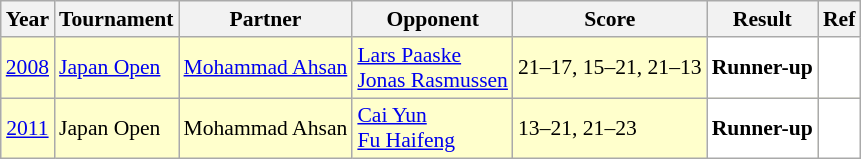<table class="sortable wikitable" style="font-size: 90%">
<tr>
<th>Year</th>
<th>Tournament</th>
<th>Partner</th>
<th>Opponent</th>
<th>Score</th>
<th>Result</th>
<th>Ref</th>
</tr>
<tr style="background:#ffffcc">
<td align="center"><a href='#'>2008</a></td>
<td align="left"><a href='#'>Japan Open</a></td>
<td align="left"> <a href='#'>Mohammad Ahsan</a></td>
<td align="left"> <a href='#'>Lars Paaske</a><br> <a href='#'>Jonas Rasmussen</a></td>
<td align="left">21–17, 15–21, 21–13</td>
<td style="text-align:left; background:white"> <strong>Runner-up</strong></td>
<td style="text-align:center; background:white"></td>
</tr>
<tr style="background:#ffffcc">
<td align="center"><a href='#'>2011</a></td>
<td align="left">Japan Open</td>
<td align="left"> Mohammad Ahsan</td>
<td align="left"> <a href='#'>Cai Yun</a><br> <a href='#'>Fu Haifeng</a></td>
<td align="left">13–21, 21–23</td>
<td style="text-align:left; background:white"> <strong>Runner-up</strong></td>
<td style="text-align:center; background:white"></td>
</tr>
</table>
